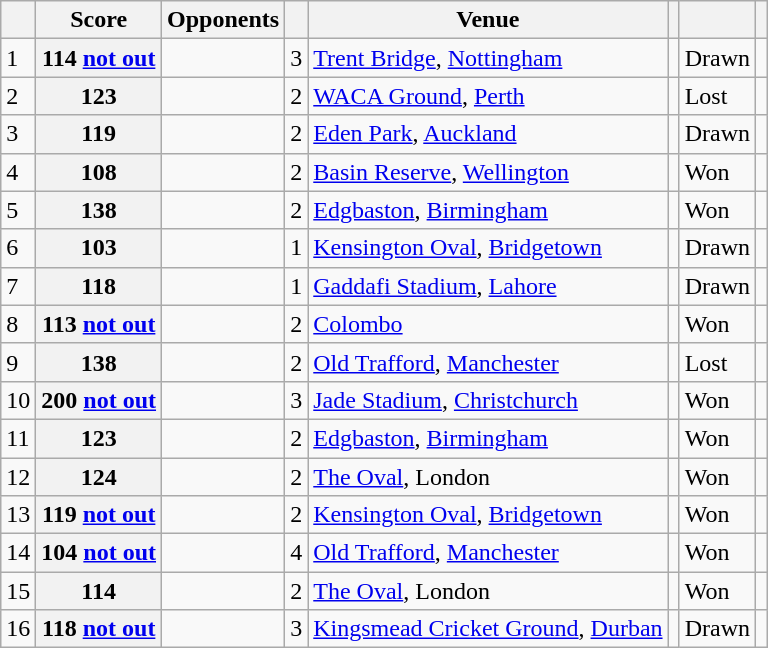<table class="wikitable sortable">
<tr>
<th></th>
<th>Score</th>
<th>Opponents</th>
<th></th>
<th>Venue</th>
<th></th>
<th></th>
<th class="unsortable" scope="col"></th>
</tr>
<tr>
<td>1</td>
<th scope="row"> 114 <a href='#'>not out</a></th>
<td></td>
<td>3</td>
<td><a href='#'>Trent Bridge</a>, <a href='#'>Nottingham</a></td>
<td></td>
<td>Drawn</td>
<td></td>
</tr>
<tr>
<td>2</td>
<th scope="row"> 123</th>
<td></td>
<td>2</td>
<td><a href='#'>WACA Ground</a>, <a href='#'>Perth</a></td>
<td></td>
<td>Lost</td>
<td></td>
</tr>
<tr>
<td>3</td>
<th scope="row"> 119</th>
<td></td>
<td>2</td>
<td><a href='#'>Eden Park</a>, <a href='#'>Auckland</a></td>
<td></td>
<td>Drawn</td>
<td></td>
</tr>
<tr>
<td>4</td>
<th scope="row"> 108</th>
<td></td>
<td>2</td>
<td><a href='#'>Basin Reserve</a>, <a href='#'>Wellington</a></td>
<td></td>
<td>Won</td>
<td></td>
</tr>
<tr>
<td>5</td>
<th scope="row"> 138</th>
<td></td>
<td>2</td>
<td><a href='#'>Edgbaston</a>, <a href='#'>Birmingham</a></td>
<td></td>
<td>Won</td>
<td></td>
</tr>
<tr>
<td>6</td>
<th scope="row"> 103</th>
<td></td>
<td>1</td>
<td><a href='#'>Kensington Oval</a>, <a href='#'>Bridgetown</a></td>
<td></td>
<td>Drawn</td>
<td></td>
</tr>
<tr>
<td>7</td>
<th scope="row"> 118</th>
<td></td>
<td>1</td>
<td><a href='#'>Gaddafi Stadium</a>, <a href='#'>Lahore</a></td>
<td></td>
<td>Drawn</td>
<td></td>
</tr>
<tr>
<td>8</td>
<th scope="row"> 113 <a href='#'>not out</a></th>
<td></td>
<td>2</td>
<td><a href='#'>Colombo</a></td>
<td></td>
<td>Won</td>
<td></td>
</tr>
<tr>
<td>9</td>
<th scope="row"> 138</th>
<td></td>
<td>2</td>
<td><a href='#'>Old Trafford</a>, <a href='#'>Manchester</a></td>
<td></td>
<td>Lost</td>
<td></td>
</tr>
<tr>
<td>10</td>
<th scope="row"> 200 <a href='#'>not out</a></th>
<td></td>
<td>3</td>
<td><a href='#'>Jade Stadium</a>, <a href='#'>Christchurch</a></td>
<td></td>
<td>Won</td>
<td></td>
</tr>
<tr>
<td>11</td>
<th scope="row"> 123</th>
<td></td>
<td>2</td>
<td><a href='#'>Edgbaston</a>, <a href='#'>Birmingham</a></td>
<td></td>
<td>Won</td>
<td></td>
</tr>
<tr>
<td>12</td>
<th scope="row"> 124</th>
<td></td>
<td>2</td>
<td><a href='#'>The Oval</a>, London</td>
<td></td>
<td>Won</td>
<td></td>
</tr>
<tr>
<td>13</td>
<th scope="row"> 119 <a href='#'>not out</a></th>
<td></td>
<td>2</td>
<td><a href='#'>Kensington Oval</a>, <a href='#'>Bridgetown</a></td>
<td></td>
<td>Won</td>
<td></td>
</tr>
<tr>
<td>14</td>
<th scope="row"> 104 <a href='#'>not out</a></th>
<td></td>
<td>4</td>
<td><a href='#'>Old Trafford</a>, <a href='#'>Manchester</a></td>
<td></td>
<td>Won</td>
<td></td>
</tr>
<tr>
<td>15</td>
<th scope="row"> 114</th>
<td></td>
<td>2</td>
<td><a href='#'>The Oval</a>, London</td>
<td></td>
<td>Won</td>
<td></td>
</tr>
<tr>
<td>16</td>
<th scope="row"> 118 <a href='#'>not out</a></th>
<td></td>
<td>3</td>
<td><a href='#'>Kingsmead Cricket Ground</a>, <a href='#'>Durban</a></td>
<td></td>
<td>Drawn</td>
<td></td>
</tr>
</table>
